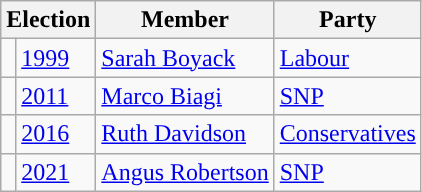<table class="wikitable">
<tr>
<th colspan="2">Election</th>
<th>Member</th>
<th>Party</th>
</tr>
<tr>
<td style="background-color: "></td>
<td><a href='#'>1999</a></td>
<td><a href='#'>Sarah Boyack</a></td>
<td><a href='#'>Labour</a></td>
</tr>
<tr>
<td style="background-color: "></td>
<td><a href='#'>2011</a></td>
<td><a href='#'>Marco Biagi</a></td>
<td><a href='#'>SNP</a></td>
</tr>
<tr>
<td style="background-color: "></td>
<td><a href='#'>2016</a></td>
<td><a href='#'>Ruth Davidson</a></td>
<td><a href='#'>Conservatives</a></td>
</tr>
<tr>
<td style="background-color: "></td>
<td><a href='#'>2021</a></td>
<td><a href='#'>Angus Robertson</a></td>
<td><a href='#'>SNP</a></td>
</tr>
</table>
